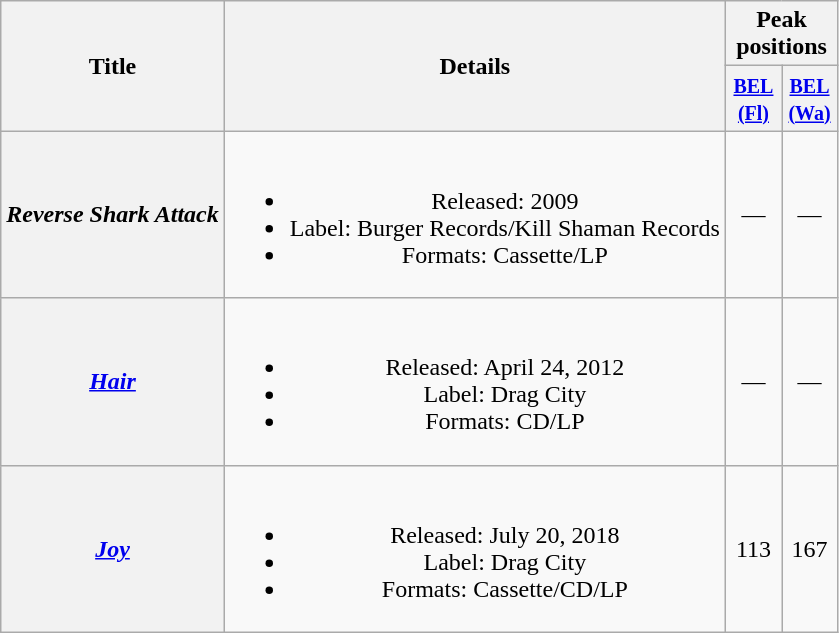<table class="wikitable plainrowheaders" style="text-align:center;">
<tr>
<th scope="col" rowspan="2">Title</th>
<th scope="col" rowspan="2">Details</th>
<th scope="col" colspan="2">Peak positions</th>
</tr>
<tr>
<th width="30"><small><a href='#'>BEL <br>(Fl)</a></small></th>
<th width="30"><small><a href='#'>BEL <br>(Wa)</a></small></th>
</tr>
<tr>
<th scope="row"><em>Reverse Shark Attack</em><br></th>
<td><br><ul><li>Released: 2009</li><li>Label: Burger Records/Kill Shaman Records</li><li>Formats: Cassette/LP</li></ul></td>
<td>—</td>
<td>—</td>
</tr>
<tr>
<th scope="row"><em><a href='#'>Hair</a></em><br></th>
<td><br><ul><li>Released: April 24, 2012</li><li>Label: Drag City</li><li>Formats: CD/LP</li></ul></td>
<td>—</td>
<td>—</td>
</tr>
<tr>
<th scope="row"><em><a href='#'>Joy</a></em><br></th>
<td><br><ul><li>Released: July 20, 2018</li><li>Label: Drag City</li><li>Formats: Cassette/CD/LP</li></ul></td>
<td>113</td>
<td>167</td>
</tr>
</table>
